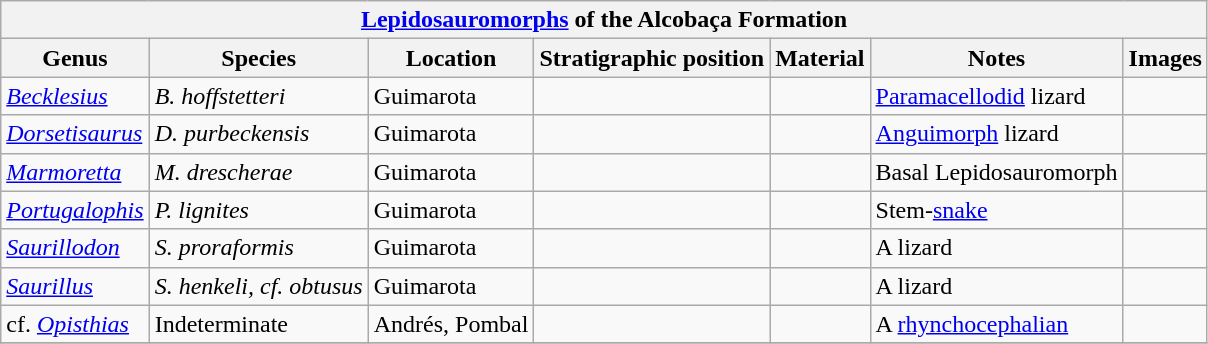<table class="wikitable" align="center">
<tr>
<th colspan="7" align="center"><strong><a href='#'>Lepidosauromorphs</a> of the Alcobaça Formation</strong></th>
</tr>
<tr>
<th>Genus</th>
<th>Species</th>
<th>Location</th>
<th>Stratigraphic position</th>
<th>Material</th>
<th>Notes</th>
<th>Images</th>
</tr>
<tr>
<td><em><a href='#'>Becklesius</a></em></td>
<td><em>B. hoffstetteri</em></td>
<td>Guimarota</td>
<td></td>
<td></td>
<td><a href='#'>Paramacellodid</a> lizard</td>
<td></td>
</tr>
<tr>
<td><em><a href='#'>Dorsetisaurus</a></em></td>
<td><em>D. purbeckensis</em></td>
<td>Guimarota</td>
<td></td>
<td></td>
<td><a href='#'>Anguimorph</a> lizard</td>
<td></td>
</tr>
<tr>
<td><em><a href='#'>Marmoretta</a></em></td>
<td><em>M. drescherae</em></td>
<td>Guimarota</td>
<td></td>
<td></td>
<td>Basal Lepidosauromorph</td>
<td></td>
</tr>
<tr>
<td><em><a href='#'>Portugalophis</a></em></td>
<td><em>P. lignites</em></td>
<td>Guimarota</td>
<td></td>
<td></td>
<td>Stem-<a href='#'>snake</a></td>
<td></td>
</tr>
<tr>
<td><em><a href='#'>Saurillodon</a></em></td>
<td><em>S. proraformis</em></td>
<td>Guimarota</td>
<td></td>
<td></td>
<td>A lizard</td>
<td></td>
</tr>
<tr>
<td><em><a href='#'>Saurillus</a></em></td>
<td><em>S. henkeli, cf. obtusus</em></td>
<td>Guimarota</td>
<td></td>
<td></td>
<td>A lizard</td>
<td></td>
</tr>
<tr>
<td>cf. <em><a href='#'>Opisthias</a></em></td>
<td>Indeterminate</td>
<td>Andrés, Pombal</td>
<td></td>
<td></td>
<td>A <a href='#'>rhynchocephalian</a></td>
<td></td>
</tr>
<tr>
</tr>
</table>
